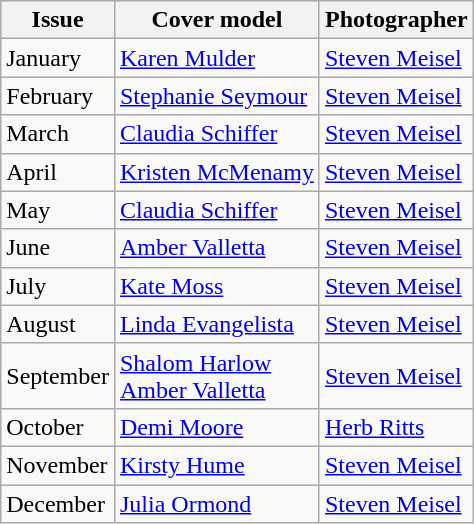<table class="sortable wikitable">
<tr>
<th>Issue</th>
<th>Cover model</th>
<th>Photographer</th>
</tr>
<tr>
<td>January</td>
<td><a href='#'>Karen Mulder</a></td>
<td><a href='#'>Steven Meisel</a></td>
</tr>
<tr>
<td>February</td>
<td><a href='#'>Stephanie Seymour</a></td>
<td><a href='#'>Steven Meisel</a></td>
</tr>
<tr>
<td>March</td>
<td><a href='#'>Claudia Schiffer</a></td>
<td><a href='#'>Steven Meisel</a></td>
</tr>
<tr>
<td>April</td>
<td><a href='#'>Kristen McMenamy</a></td>
<td><a href='#'>Steven Meisel</a></td>
</tr>
<tr>
<td>May</td>
<td><a href='#'>Claudia Schiffer</a></td>
<td><a href='#'>Steven Meisel</a></td>
</tr>
<tr>
<td>June</td>
<td><a href='#'>Amber Valletta</a></td>
<td><a href='#'>Steven Meisel</a></td>
</tr>
<tr>
<td>July</td>
<td><a href='#'>Kate Moss</a></td>
<td><a href='#'>Steven Meisel</a></td>
</tr>
<tr>
<td>August</td>
<td><a href='#'>Linda Evangelista</a></td>
<td><a href='#'>Steven Meisel</a></td>
</tr>
<tr>
<td>September</td>
<td><a href='#'>Shalom Harlow</a><br><a href='#'>Amber Valletta</a></td>
<td><a href='#'>Steven Meisel</a></td>
</tr>
<tr>
<td>October</td>
<td><a href='#'>Demi Moore</a></td>
<td><a href='#'>Herb Ritts</a></td>
</tr>
<tr>
<td>November</td>
<td><a href='#'>Kirsty Hume</a></td>
<td><a href='#'>Steven Meisel</a></td>
</tr>
<tr>
<td>December</td>
<td><a href='#'>Julia Ormond</a></td>
<td><a href='#'>Steven Meisel</a></td>
</tr>
</table>
